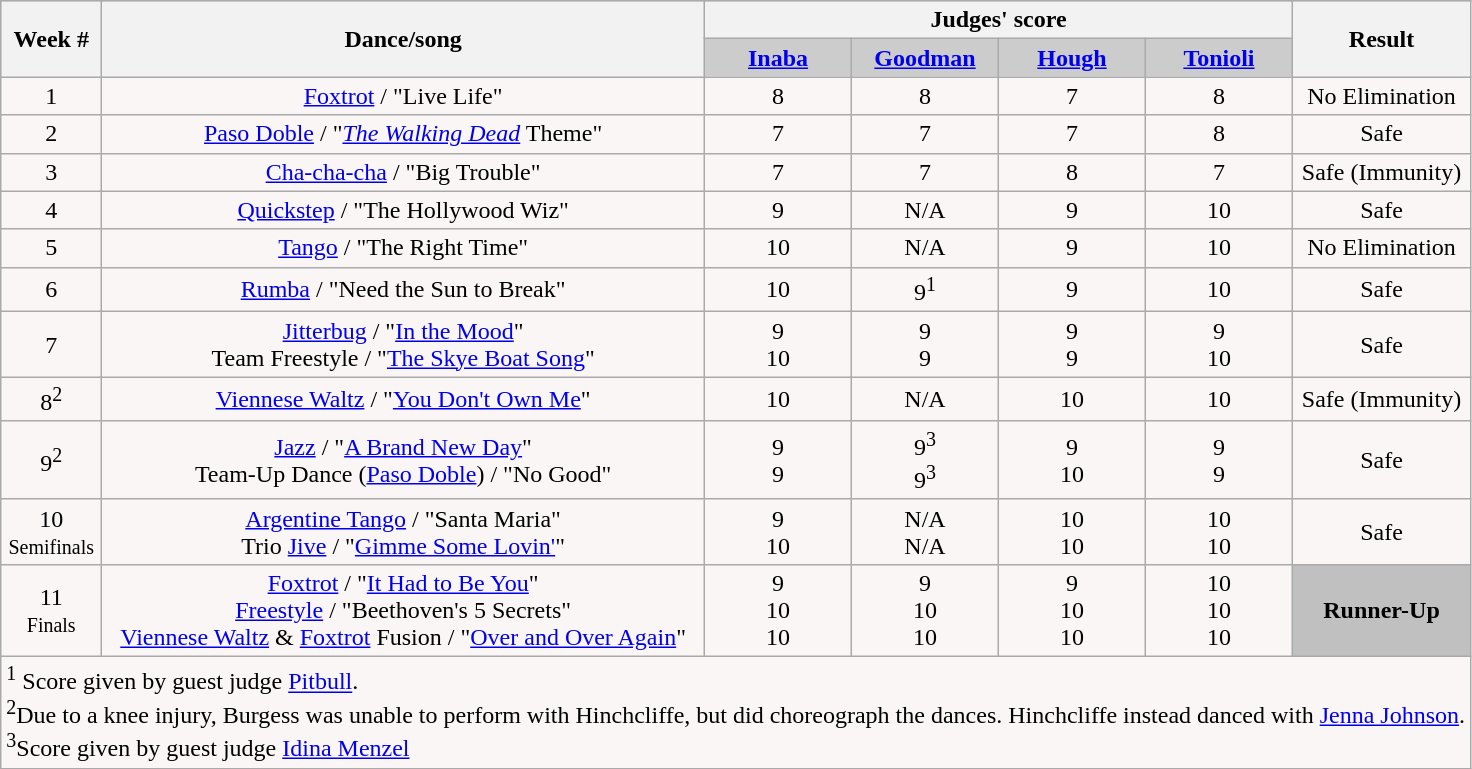<table class="wikitable collapsible collapsed">
<tr style="text-align: center; background:#ccc;">
<th rowspan="2">Week #</th>
<th rowspan="2">Dance/song</th>
<th colspan="4">Judges' score</th>
<th rowspan="2">Result</th>
</tr>
<tr style="text-align: center; background:#ccc;">
<td style="width:10%; "><strong><a href='#'>Inaba</a></strong></td>
<td style="width:10%; "><strong><a href='#'>Goodman</a></strong></td>
<td style="width:10%; "><strong><a href='#'>Hough</a></strong></td>
<td style="width:10%; "><strong><a href='#'>Tonioli</a></strong></td>
</tr>
<tr>
<td align="center" bgcolor="FAF6F6">1</td>
<td align="center" bgcolor="FAF6F6"><a href='#'>Foxtrot</a> / "Live Life"</td>
<td align="center" bgcolor="FAF6F6">8</td>
<td align="center" bgcolor="FAF6F6">8</td>
<td align="center" bgcolor="FAF6F6">7</td>
<td align="center" bgcolor="FAF6F6">8</td>
<td align="center" bgcolor="FAF6F6">No Elimination</td>
</tr>
<tr>
<td align="center" bgcolor="FAF6F6 ">2</td>
<td align="center" bgcolor="FAF6F6"><a href='#'>Paso Doble</a> / "<em><a href='#'>The Walking Dead</a></em> Theme"</td>
<td align="center" bgcolor="FAF6F6">7</td>
<td align="center" bgcolor="FAF6F6">7</td>
<td align="center" bgcolor="FAF6F6">7</td>
<td align="center" bgcolor="FAF6F6">8</td>
<td align="center" bgcolor="FAF6F6">Safe</td>
</tr>
<tr>
<td align="center" bgcolor="FAF6F6 ">3</td>
<td align="center" bgcolor="FAF6F6"><a href='#'>Cha-cha-cha</a> / "Big Trouble"</td>
<td align="center" bgcolor="FAF6F6">7</td>
<td align="center" bgcolor="FAF6F6">7</td>
<td align="center" bgcolor="FAF6F6">8</td>
<td align="center" bgcolor="FAF6F6">7</td>
<td align="center" bgcolor="FAF6F6">Safe (Immunity)</td>
</tr>
<tr>
<td align="center" bgcolor="FAF6F6 ">4</td>
<td align="center" bgcolor="FAF6F6"><a href='#'>Quickstep</a> / "The Hollywood Wiz"</td>
<td align="center" bgcolor="FAF6F6">9</td>
<td align="center" bgcolor="FAF6F6">N/A</td>
<td align="center" bgcolor="FAF6F6">9</td>
<td align="center" bgcolor="FAF6F6">10</td>
<td align="center" bgcolor="FAF6F6">Safe</td>
</tr>
<tr>
<td align="center" bgcolor="FAF6F6 ">5</td>
<td align="center" bgcolor="FAF6F6"><a href='#'>Tango</a> / "The Right Time"</td>
<td align="center" bgcolor="FAF6F6">10</td>
<td align="center" bgcolor="FAF6F6">N/A</td>
<td align="center" bgcolor="FAF6F6">9</td>
<td align="center" bgcolor="FAF6F6">10</td>
<td align="center" bgcolor="FAF6F6">No Elimination</td>
</tr>
<tr>
<td align="center" bgcolor="FAF6F6 ">6</td>
<td align="center" bgcolor="FAF6F6"><a href='#'>Rumba</a> / "Need the Sun to Break"</td>
<td align="center" bgcolor="FAF6F6">10</td>
<td align="center" bgcolor="FAF6F6">9<sup>1</sup></td>
<td align="center" bgcolor="FAF6F6">9</td>
<td align="center" bgcolor="FAF6F6">10</td>
<td align="center" bgcolor="FAF6F6">Safe</td>
</tr>
<tr>
<td align="center" bgcolor="FAF6F6 ">7</td>
<td align="center" bgcolor="FAF6F6"><a href='#'>Jitterbug</a> / "<a href='#'>In the Mood</a>" <br> Team Freestyle / "<a href='#'>The Skye Boat Song</a>"</td>
<td align="center" bgcolor="FAF6F6">9<br>10</td>
<td align="center" bgcolor="FAF6F6">9<br>9</td>
<td align="center" bgcolor="FAF6F6">9<br>9</td>
<td align="center" bgcolor="FAF6F6">9<br>10</td>
<td align="center" bgcolor="FAF6F6">Safe</td>
</tr>
<tr>
<td align="center" bgcolor="FAF6F6 ">8<sup>2</sup></td>
<td align="center" bgcolor="FAF6F6"><a href='#'>Viennese Waltz</a> / "<a href='#'>You Don't Own Me</a>"</td>
<td align="center" bgcolor="FAF6F6">10</td>
<td align="center" bgcolor="FAF6F6">N/A</td>
<td align="center" bgcolor="FAF6F6">10</td>
<td align="center" bgcolor="FAF6F6">10</td>
<td align="center" bgcolor="FAF6F6">Safe (Immunity)</td>
</tr>
<tr>
<td align="center" bgcolor="FAF6F6 ">9<sup>2</sup></td>
<td align="center" bgcolor="FAF6F6"><a href='#'>Jazz</a> / "<a href='#'>A Brand New Day</a>" <br> Team-Up Dance (<a href='#'>Paso Doble</a>) / "No Good"</td>
<td align="center" bgcolor="FAF6F6">9<br>9</td>
<td align="center" bgcolor="FAF6F6">9<sup>3</sup><br>9<sup>3</sup></td>
<td align="center" bgcolor="FAF6F6">9<br>10</td>
<td align="center" bgcolor="FAF6F6">9<br>9</td>
<td align="center" bgcolor="FAF6F6">Safe</td>
</tr>
<tr>
<td align="center" bgcolor="FAF6F6 ">10<br><small>Semifinals</small></td>
<td align="center" bgcolor="FAF6F6"><a href='#'>Argentine Tango</a> / "Santa Maria" <br> Trio <a href='#'>Jive</a> / "<a href='#'>Gimme Some Lovin'</a>"</td>
<td align="center" bgcolor="FAF6F6">9<br>10</td>
<td align="center" bgcolor="FAF6F6">N/A<br>N/A</td>
<td align="center" bgcolor="FAF6F6">10<br>10</td>
<td align="center" bgcolor="FAF6F6">10<br>10</td>
<td align="center" bgcolor="FAF6F6">Safe</td>
</tr>
<tr>
<td align="center" bgcolor="FAF6F6 ">11<br><small>Finals</small></td>
<td align="center" bgcolor="FAF6F6"><a href='#'>Foxtrot</a> / "<a href='#'>It Had to Be You</a>" <br> <a href='#'>Freestyle</a> / "Beethoven's 5 Secrets" <br> <a href='#'>Viennese Waltz</a> & <a href='#'>Foxtrot</a> Fusion / "<a href='#'>Over and Over Again</a>"</td>
<td align="center" bgcolor="FAF6F6">9<br>10<br>10</td>
<td align="center" bgcolor="FAF6F6">9<br>10<br>10</td>
<td align="center" bgcolor="FAF6F6">9<br>10<br>10</td>
<td align="center" bgcolor="FAF6F6">10<br>10<br>10</td>
<th style="background:silver;"><strong>Runner-Up</strong></th>
</tr>
<tr>
<td colspan="7" style="background:#faf6f6; text-align:left;"><sup>1</sup> Score given by guest judge <a href='#'>Pitbull</a>.<br><sup>2</sup>Due to a knee injury, Burgess was unable to perform with Hinchcliffe, but did choreograph the dances. Hinchcliffe instead danced with <a href='#'>Jenna Johnson</a>.<br><sup>3</sup>Score given by guest judge <a href='#'>Idina Menzel</a></td>
</tr>
</table>
